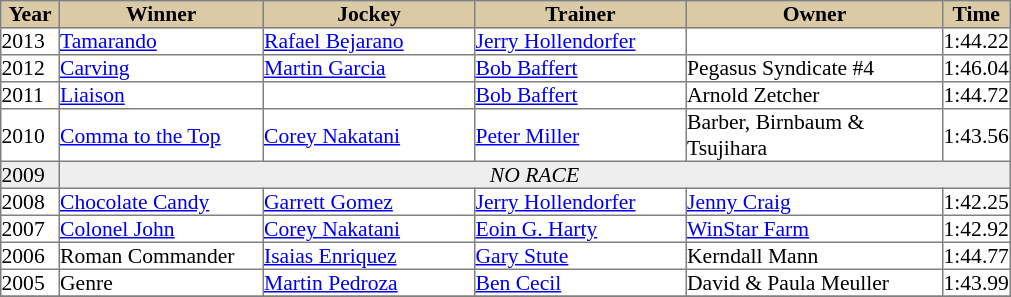<table class = "sortable" | border="1" cellpadding="0" style="border-collapse: collapse; font-size:90%">
<tr bgcolor="#DACAA5" align="center">
<td width="38px"><strong>Year</strong><br></td>
<td width="135px"><strong>Winner</strong><br></td>
<td width="140px"><strong>Jockey</strong><br></td>
<td width="140px"><strong>Trainer</strong><br></td>
<td width="170px"><strong>Owner</strong><br></td>
<td><strong>Time</strong><br></td>
</tr>
<tr>
<td>2013</td>
<td><a href='#'>Tamarando</a></td>
<td><a href='#'>Rafael Bejarano</a></td>
<td><a href='#'>Jerry Hollendorfer</a></td>
<td></td>
<td>1:44.22</td>
</tr>
<tr>
<td>2012</td>
<td><a href='#'>Carving</a></td>
<td><a href='#'>Martin Garcia</a></td>
<td><a href='#'>Bob Baffert</a></td>
<td>Pegasus Syndicate #4</td>
<td>1:46.04</td>
</tr>
<tr>
<td>2011</td>
<td><a href='#'>Liaison</a></td>
<td></td>
<td><a href='#'>Bob Baffert</a></td>
<td>Arnold Zetcher</td>
<td>1:44.72</td>
</tr>
<tr>
<td>2010</td>
<td><a href='#'>Comma to the Top</a></td>
<td><a href='#'>Corey Nakatani</a></td>
<td><a href='#'>Peter Miller</a></td>
<td>Barber, Birnbaum & Tsujihara</td>
<td>1:43.56</td>
</tr>
<tr bgcolor="#eeeeee">
<td>2009</td>
<td rowspan="1" colspan="5" align=center><em>NO RACE</em></td>
</tr>
<tr>
<td>2008</td>
<td><a href='#'>Chocolate Candy</a></td>
<td><a href='#'>Garrett Gomez</a></td>
<td><a href='#'>Jerry Hollendorfer</a></td>
<td><a href='#'>Jenny Craig</a></td>
<td>1:42.25</td>
</tr>
<tr>
<td>2007</td>
<td><a href='#'>Colonel John</a></td>
<td><a href='#'>Corey Nakatani</a></td>
<td><a href='#'>Eoin G. Harty</a></td>
<td><a href='#'>WinStar Farm</a></td>
<td>1:42.92</td>
</tr>
<tr>
<td>2006</td>
<td>Roman Commander</td>
<td><a href='#'>Isaias Enriquez</a></td>
<td><a href='#'>Gary Stute</a></td>
<td>Kerndall Mann</td>
<td>1:44.77</td>
</tr>
<tr>
<td>2005</td>
<td>Genre</td>
<td><a href='#'>Martin Pedroza</a></td>
<td><a href='#'>Ben Cecil</a></td>
<td>David & Paula Meuller</td>
<td>1:43.99</td>
</tr>
<tr>
</tr>
</table>
